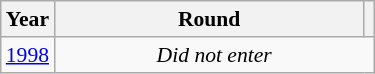<table class="wikitable" style="text-align: center; font-size:90%">
<tr>
<th>Year</th>
<th style="width:200px">Round</th>
<th></th>
</tr>
<tr>
<td><a href='#'>1998</a></td>
<td colspan="2"><em>Did not enter</em></td>
</tr>
</table>
